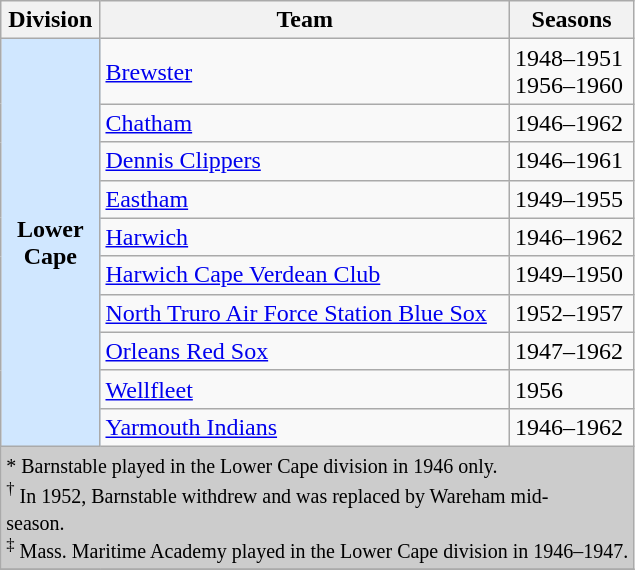<table class="wikitable" style="display: inline-table; text-align:left">
<tr>
<th>Division</th>
<th colspan="1">Team</th>
<th>Seasons</th>
</tr>
<tr>
<th rowspan="10" style="background:#D0E7FF; color:black;">Lower<br>Cape</th>
<td><a href='#'>Brewster</a></td>
<td>1948–1951<br>1956–1960</td>
</tr>
<tr>
<td><a href='#'>Chatham</a></td>
<td>1946–1962</td>
</tr>
<tr>
<td><a href='#'>Dennis Clippers</a></td>
<td>1946–1961</td>
</tr>
<tr>
<td><a href='#'>Eastham</a></td>
<td>1949–1955</td>
</tr>
<tr>
<td><a href='#'>Harwich</a></td>
<td>1946–1962</td>
</tr>
<tr>
<td><a href='#'>Harwich Cape Verdean Club</a></td>
<td>1949–1950</td>
</tr>
<tr>
<td><a href='#'>North Truro Air Force Station Blue Sox</a></td>
<td>1952–1957</td>
</tr>
<tr>
<td><a href='#'>Orleans Red Sox</a></td>
<td>1947–1962</td>
</tr>
<tr>
<td><a href='#'>Wellfleet</a></td>
<td>1956</td>
</tr>
<tr>
<td><a href='#'>Yarmouth Indians</a></td>
<td>1946–1962</td>
</tr>
<tr>
<td colspan="3" align="left" bgcolor=#cccccc><small>* Barnstable played in the Lower Cape division in 1946 only.<br><sup>†</sup> In 1952, Barnstable withdrew and was replaced by Wareham mid-<br>season.<br><sup>‡</sup> Mass. Maritime Academy played in the Lower Cape division in 1946–1947.</small></td>
</tr>
<tr>
</tr>
</table>
